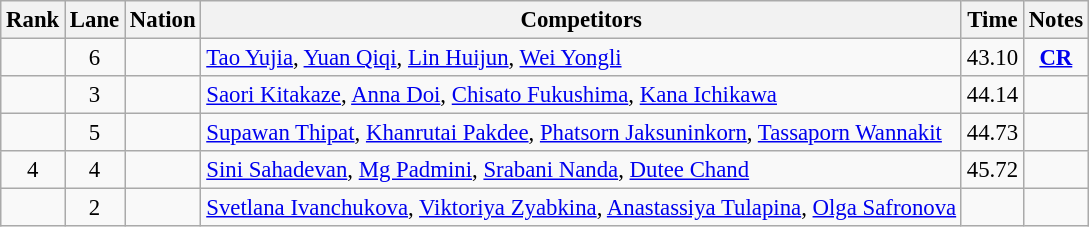<table class="wikitable sortable" style="text-align:center; font-size:95%">
<tr>
<th>Rank</th>
<th>Lane</th>
<th>Nation</th>
<th>Competitors</th>
<th>Time</th>
<th>Notes</th>
</tr>
<tr>
<td></td>
<td>6</td>
<td align=left></td>
<td align=left><a href='#'>Tao Yujia</a>, <a href='#'>Yuan Qiqi</a>, <a href='#'>Lin Huijun</a>, <a href='#'>Wei Yongli</a></td>
<td>43.10</td>
<td><strong><a href='#'>CR</a></strong></td>
</tr>
<tr>
<td></td>
<td>3</td>
<td align=left></td>
<td align=left><a href='#'>Saori Kitakaze</a>, <a href='#'>Anna Doi</a>, <a href='#'>Chisato Fukushima</a>, <a href='#'>Kana Ichikawa</a></td>
<td>44.14</td>
<td></td>
</tr>
<tr>
<td></td>
<td>5</td>
<td align=left></td>
<td align=left><a href='#'>Supawan Thipat</a>, <a href='#'>Khanrutai Pakdee</a>, <a href='#'>Phatsorn Jaksuninkorn</a>, <a href='#'>Tassaporn Wannakit</a></td>
<td>44.73</td>
<td></td>
</tr>
<tr>
<td>4</td>
<td>4</td>
<td align=left></td>
<td align=left><a href='#'>Sini Sahadevan</a>, <a href='#'>Mg Padmini</a>, <a href='#'>Srabani Nanda</a>, <a href='#'>Dutee Chand</a></td>
<td>45.72</td>
<td></td>
</tr>
<tr>
<td></td>
<td>2</td>
<td align=left></td>
<td align=left><a href='#'>Svetlana Ivanchukova</a>, <a href='#'>Viktoriya Zyabkina</a>, <a href='#'>Anastassiya Tulapina</a>, <a href='#'>Olga Safronova</a></td>
<td></td>
<td></td>
</tr>
</table>
